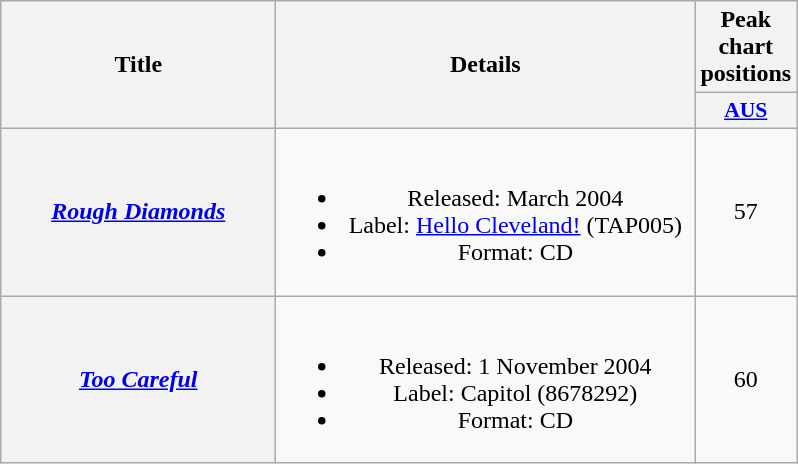<table class="wikitable plainrowheaders" style="text-align:center;" border="1">
<tr>
<th scope="col" rowspan="2" style="width:11em;">Title</th>
<th scope="col" rowspan="2" style="width:17em;">Details</th>
<th scope="col" colspan="1">Peak chart positions</th>
</tr>
<tr>
<th scope="col" style="width:3em;font-size:90%;"><a href='#'>AUS</a><br></th>
</tr>
<tr>
<th scope="row"><em><a href='#'>Rough Diamonds</a></em></th>
<td><br><ul><li>Released: March 2004</li><li>Label: <a href='#'>Hello Cleveland!</a> (TAP005)</li><li>Format: CD</li></ul></td>
<td align="center">57</td>
</tr>
<tr>
<th scope="row"><em><a href='#'>Too Careful</a></em></th>
<td><br><ul><li>Released: 1 November 2004</li><li>Label: Capitol (8678292)</li><li>Format: CD</li></ul></td>
<td align="center">60</td>
</tr>
</table>
